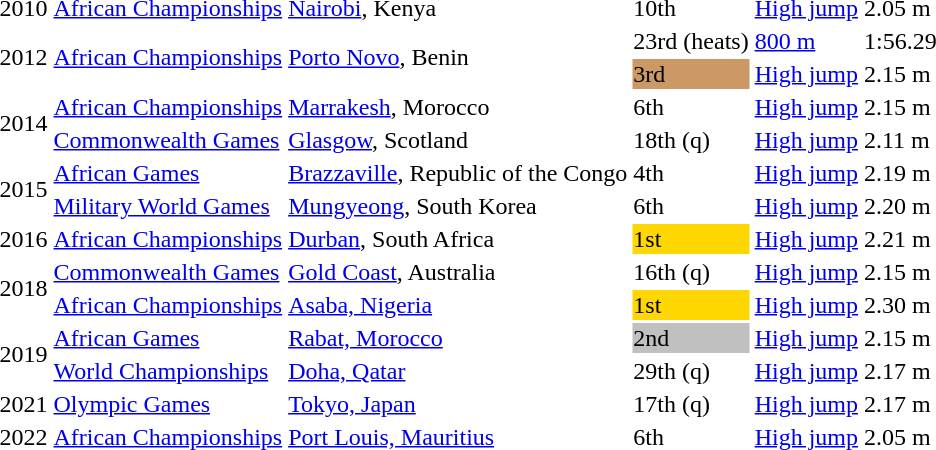<table>
<tr>
<td>2010</td>
<td><a href='#'>African Championships</a></td>
<td><a href='#'>Nairobi</a>, Kenya</td>
<td>10th</td>
<td><a href='#'>High jump</a></td>
<td>2.05 m</td>
</tr>
<tr>
<td rowspan=2>2012</td>
<td rowspan=2><a href='#'>African Championships</a></td>
<td rowspan=2><a href='#'>Porto Novo</a>, Benin</td>
<td>23rd (heats)</td>
<td><a href='#'>800 m</a></td>
<td>1:56.29</td>
</tr>
<tr>
<td bgcolor=cc9966>3rd</td>
<td><a href='#'>High jump</a></td>
<td>2.15 m</td>
</tr>
<tr>
<td rowspan=2>2014</td>
<td><a href='#'>African Championships</a></td>
<td><a href='#'>Marrakesh</a>, Morocco</td>
<td>6th</td>
<td><a href='#'>High jump</a></td>
<td>2.15 m</td>
</tr>
<tr>
<td><a href='#'>Commonwealth Games</a></td>
<td><a href='#'>Glasgow</a>, Scotland</td>
<td>18th (q)</td>
<td><a href='#'>High jump</a></td>
<td>2.11 m</td>
</tr>
<tr>
<td rowspan=2>2015</td>
<td><a href='#'>African Games</a></td>
<td><a href='#'>Brazzaville</a>, Republic of the Congo</td>
<td>4th</td>
<td><a href='#'>High jump</a></td>
<td>2.19 m</td>
</tr>
<tr>
<td><a href='#'>Military World Games</a></td>
<td><a href='#'>Mungyeong</a>, South Korea</td>
<td>6th</td>
<td><a href='#'>High jump</a></td>
<td>2.20 m</td>
</tr>
<tr>
<td>2016</td>
<td><a href='#'>African Championships</a></td>
<td><a href='#'>Durban</a>, South Africa</td>
<td bgcolor=gold>1st</td>
<td><a href='#'>High jump</a></td>
<td>2.21 m</td>
</tr>
<tr>
<td rowspan=2>2018</td>
<td><a href='#'>Commonwealth Games</a></td>
<td><a href='#'>Gold Coast</a>, Australia</td>
<td>16th (q)</td>
<td><a href='#'>High jump</a></td>
<td>2.15 m</td>
</tr>
<tr>
<td><a href='#'>African Championships</a></td>
<td><a href='#'>Asaba, Nigeria</a></td>
<td bgcolor=gold>1st</td>
<td><a href='#'>High jump</a></td>
<td>2.30 m</td>
</tr>
<tr>
<td rowspan=2>2019</td>
<td><a href='#'>African Games</a></td>
<td><a href='#'>Rabat, Morocco</a></td>
<td bgcolor=silver>2nd</td>
<td><a href='#'>High jump</a></td>
<td>2.15 m</td>
</tr>
<tr>
<td><a href='#'>World Championships</a></td>
<td><a href='#'>Doha, Qatar</a></td>
<td>29th (q)</td>
<td><a href='#'>High jump</a></td>
<td>2.17 m</td>
</tr>
<tr>
<td>2021</td>
<td><a href='#'>Olympic Games</a></td>
<td><a href='#'>Tokyo, Japan</a></td>
<td>17th (q)</td>
<td><a href='#'>High jump</a></td>
<td>2.17 m</td>
</tr>
<tr>
<td>2022</td>
<td><a href='#'>African Championships</a></td>
<td><a href='#'>Port Louis, Mauritius</a></td>
<td>6th</td>
<td><a href='#'>High jump</a></td>
<td>2.05 m</td>
</tr>
</table>
